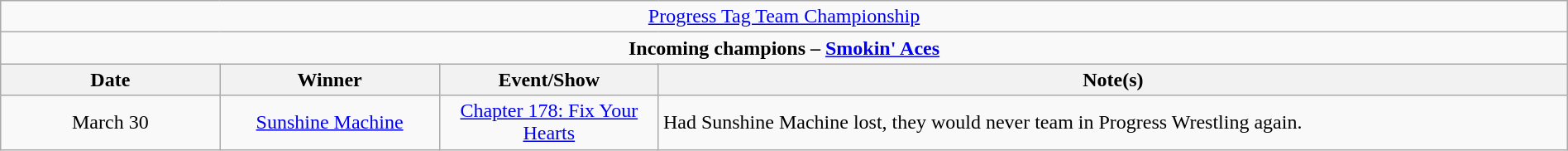<table class="wikitable" style="text-align:center; width:100%;">
<tr>
<td colspan="4" style="text-align: center;"><a href='#'>Progress Tag Team Championship</a></td>
</tr>
<tr>
<td colspan="4" style="text-align: center;"><strong>Incoming champions – <a href='#'>Smokin' Aces </a></strong></td>
</tr>
<tr>
<th width=14%>Date</th>
<th width=14%>Winner</th>
<th width=14%>Event/Show</th>
<th width=58%>Note(s)</th>
</tr>
<tr>
<td>March 30</td>
<td><a href='#'>Sunshine Machine<br></a></td>
<td><a href='#'>Chapter 178: Fix Your Hearts</a></td>
<td align=left>Had Sunshine Machine lost, they would never team in Progress Wrestling again.</td>
</tr>
</table>
